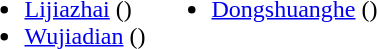<table>
<tr>
<td valign="top"><br><ul><li><a href='#'>Lijiazhai</a> ()</li><li><a href='#'>Wujiadian</a> ()</li></ul></td>
<td valign="top"><br><ul><li><a href='#'>Dongshuanghe</a> ()</li></ul></td>
</tr>
</table>
